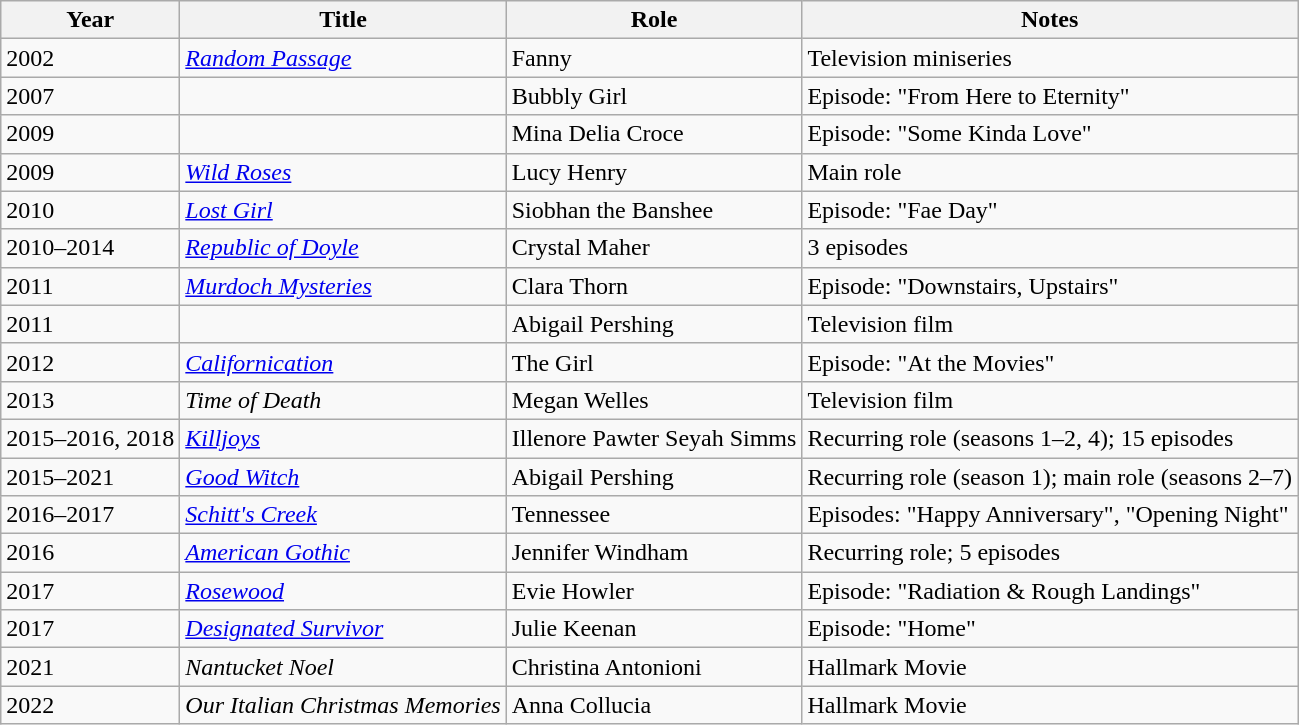<table class="wikitable sortable">
<tr>
<th>Year</th>
<th>Title</th>
<th>Role</th>
<th class="unsortable">Notes</th>
</tr>
<tr>
<td>2002</td>
<td><em><a href='#'>Random Passage</a></em></td>
<td>Fanny</td>
<td>Television miniseries</td>
</tr>
<tr>
<td>2007</td>
<td><em></em></td>
<td>Bubbly Girl</td>
<td>Episode: "From Here to Eternity"</td>
</tr>
<tr>
<td>2009</td>
<td><em></em></td>
<td>Mina Delia Croce</td>
<td>Episode: "Some Kinda Love"</td>
</tr>
<tr>
<td>2009</td>
<td><em><a href='#'>Wild Roses</a></em></td>
<td>Lucy Henry</td>
<td>Main role</td>
</tr>
<tr>
<td>2010</td>
<td><em><a href='#'>Lost Girl</a></em></td>
<td>Siobhan the Banshee</td>
<td>Episode: "Fae Day"</td>
</tr>
<tr>
<td>2010–2014</td>
<td><em><a href='#'>Republic of Doyle</a></em></td>
<td>Crystal Maher</td>
<td>3 episodes</td>
</tr>
<tr>
<td>2011</td>
<td><em><a href='#'>Murdoch Mysteries</a></em></td>
<td>Clara Thorn</td>
<td>Episode: "Downstairs, Upstairs"</td>
</tr>
<tr>
<td>2011</td>
<td><em></em></td>
<td>Abigail Pershing</td>
<td>Television film</td>
</tr>
<tr>
<td>2012</td>
<td><em><a href='#'>Californication</a></em></td>
<td>The Girl</td>
<td>Episode: "At the Movies"</td>
</tr>
<tr>
<td>2013</td>
<td><em>Time of Death</em></td>
<td>Megan Welles</td>
<td>Television film</td>
</tr>
<tr>
<td>2015–2016, 2018</td>
<td><em><a href='#'>Killjoys</a></em></td>
<td>Illenore Pawter Seyah Simms</td>
<td>Recurring role (seasons 1–2, 4); 15 episodes</td>
</tr>
<tr>
<td>2015–2021</td>
<td><em><a href='#'>Good Witch</a></em></td>
<td>Abigail Pershing</td>
<td>Recurring role (season 1); main role (seasons 2–7)</td>
</tr>
<tr>
<td>2016–2017</td>
<td><em><a href='#'>Schitt's Creek</a></em></td>
<td>Tennessee</td>
<td>Episodes: "Happy Anniversary", "Opening Night"</td>
</tr>
<tr>
<td>2016</td>
<td><em><a href='#'>American Gothic</a></em></td>
<td>Jennifer Windham</td>
<td>Recurring role; 5 episodes</td>
</tr>
<tr>
<td>2017</td>
<td><em><a href='#'>Rosewood</a></em></td>
<td>Evie Howler</td>
<td>Episode: "Radiation & Rough Landings"</td>
</tr>
<tr>
<td>2017</td>
<td><em><a href='#'>Designated Survivor</a></em></td>
<td>Julie Keenan</td>
<td>Episode: "Home"</td>
</tr>
<tr>
<td>2021</td>
<td><em>Nantucket Noel</em></td>
<td>Christina Antonioni</td>
<td>Hallmark Movie</td>
</tr>
<tr>
<td>2022</td>
<td><em>Our Italian Christmas Memories</em></td>
<td>Anna Collucia</td>
<td>Hallmark Movie</td>
</tr>
</table>
